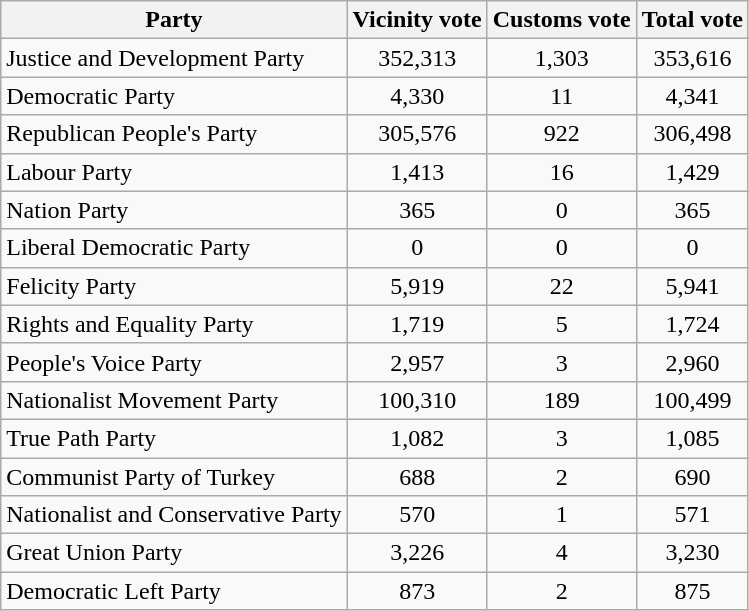<table class="wikitable sortable">
<tr>
<th style="text-align:center;">Party</th>
<th style="text-align:center;">Vicinity vote</th>
<th style="text-align:center;">Customs vote</th>
<th style="text-align:center;">Total vote</th>
</tr>
<tr>
<td>Justice and Development Party</td>
<td style="text-align:center;">352,313</td>
<td style="text-align:center;">1,303</td>
<td style="text-align:center;">353,616</td>
</tr>
<tr>
<td>Democratic Party</td>
<td style="text-align:center;">4,330</td>
<td style="text-align:center;">11</td>
<td style="text-align:center;">4,341</td>
</tr>
<tr>
<td>Republican People's Party</td>
<td style="text-align:center;">305,576</td>
<td style="text-align:center;">922</td>
<td style="text-align:center;">306,498</td>
</tr>
<tr>
<td>Labour Party</td>
<td style="text-align:center;">1,413</td>
<td style="text-align:center;">16</td>
<td style="text-align:center;">1,429</td>
</tr>
<tr>
<td>Nation Party</td>
<td style="text-align:center;">365</td>
<td style="text-align:center;">0</td>
<td style="text-align:center;">365</td>
</tr>
<tr>
<td>Liberal Democratic Party</td>
<td style="text-align:center;">0</td>
<td style="text-align:center;">0</td>
<td style="text-align:center;">0</td>
</tr>
<tr>
<td>Felicity Party</td>
<td style="text-align:center;">5,919</td>
<td style="text-align:center;">22</td>
<td style="text-align:center;">5,941</td>
</tr>
<tr>
<td>Rights and Equality Party</td>
<td style="text-align:center;">1,719</td>
<td style="text-align:center;">5</td>
<td style="text-align:center;">1,724</td>
</tr>
<tr>
<td>People's Voice Party</td>
<td style="text-align:center;">2,957</td>
<td style="text-align:center;">3</td>
<td style="text-align:center;">2,960</td>
</tr>
<tr>
<td>Nationalist Movement Party</td>
<td style="text-align:center;">100,310</td>
<td style="text-align:center;">189</td>
<td style="text-align:center;">100,499</td>
</tr>
<tr>
<td>True Path Party</td>
<td style="text-align:center;">1,082</td>
<td style="text-align:center;">3</td>
<td style="text-align:center;">1,085</td>
</tr>
<tr>
<td>Communist Party of Turkey</td>
<td style="text-align:center;">688</td>
<td style="text-align:center;">2</td>
<td style="text-align:center;">690</td>
</tr>
<tr>
<td>Nationalist and Conservative Party</td>
<td style="text-align:center;">570</td>
<td style="text-align:center;">1</td>
<td style="text-align:center;">571</td>
</tr>
<tr>
<td>Great Union Party</td>
<td style="text-align:center;">3,226</td>
<td style="text-align:center;">4</td>
<td style="text-align:center;">3,230</td>
</tr>
<tr>
<td>Democratic Left Party</td>
<td style="text-align:center;">873</td>
<td style="text-align:center;">2</td>
<td style="text-align:center;">875</td>
</tr>
</table>
